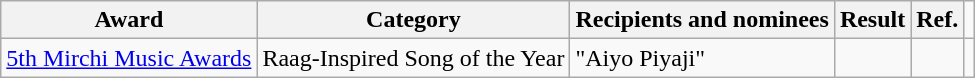<table class="wikitable sortable">
<tr>
<th>Award</th>
<th>Category</th>
<th>Recipients and nominees</th>
<th>Result</th>
<th>Ref.</th>
</tr>
<tr>
<td><a href='#'>5th Mirchi Music Awards</a></td>
<td>Raag-Inspired Song of the Year</td>
<td>"Aiyo Piyaji"</td>
<td></td>
<td></td>
<td></td>
</tr>
</table>
